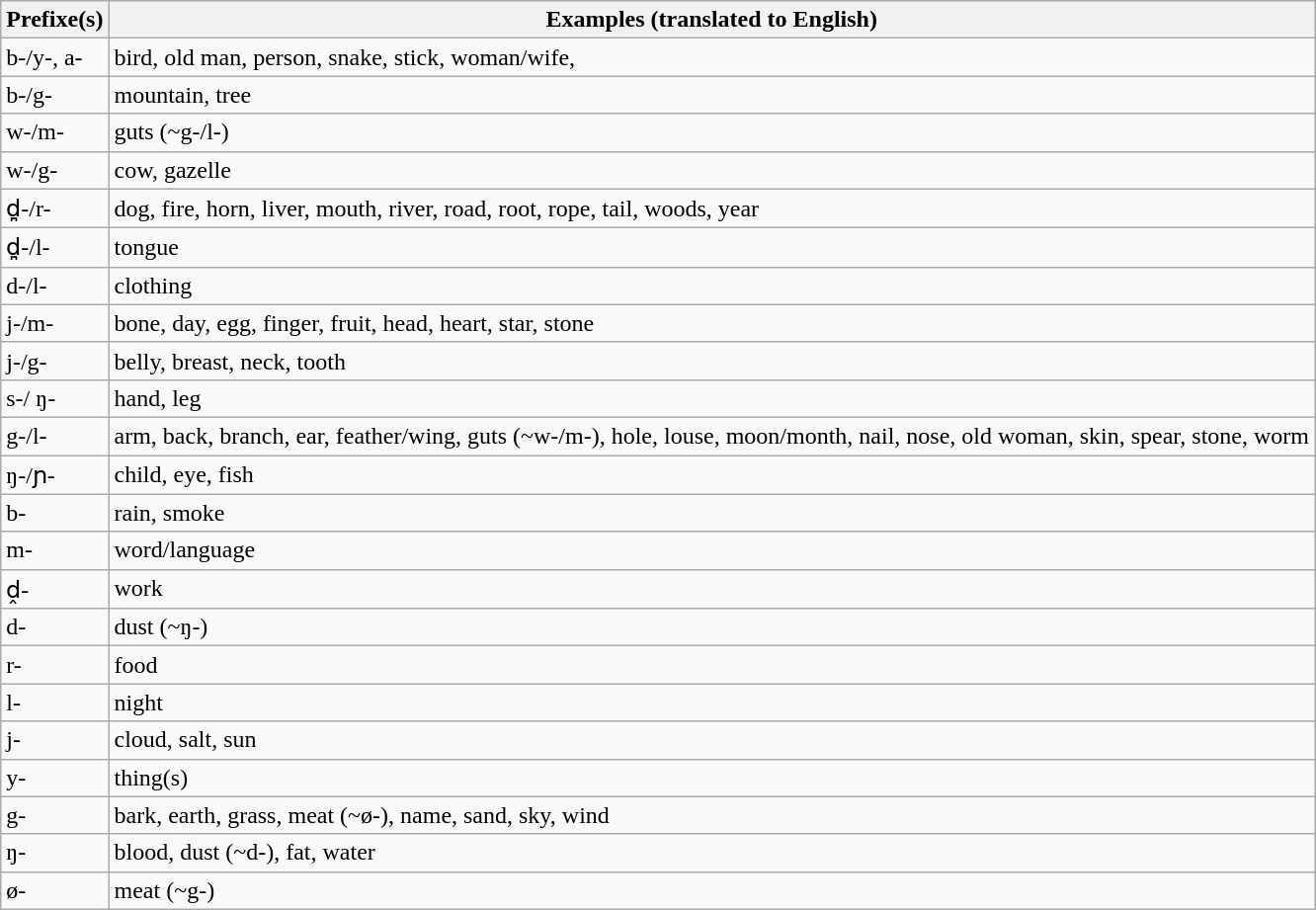<table class="wikitable">
<tr>
<th>Prefixe(s)</th>
<th>Examples (translated to English)</th>
</tr>
<tr>
<td>b-/y-, a-</td>
<td>bird, old man, person, snake, stick, woman/wife,</td>
</tr>
<tr>
<td>b-/g-</td>
<td>mountain, tree</td>
</tr>
<tr>
<td>w-/m-</td>
<td>guts (~g-/l-)</td>
</tr>
<tr>
<td>w-/g-</td>
<td>cow, gazelle</td>
</tr>
<tr>
<td>d̪-/r-</td>
<td>dog, fire, horn, liver, mouth, river, road, root, rope, tail, woods, year</td>
</tr>
<tr>
<td>d̪-/l-</td>
<td>tongue</td>
</tr>
<tr>
<td>d-/l-</td>
<td>clothing</td>
</tr>
<tr>
<td>j-/m-</td>
<td>bone, day, egg, finger, fruit, head, heart, star, stone</td>
</tr>
<tr>
<td>j-/g-</td>
<td>belly, breast, neck, tooth</td>
</tr>
<tr>
<td>s-/ ŋ-</td>
<td>hand, leg</td>
</tr>
<tr>
<td>g-/l-</td>
<td>arm, back, branch, ear, feather/wing, guts (~w-/m-), hole, louse, moon/month, nail, nose, old woman, skin, spear, stone, worm</td>
</tr>
<tr>
<td>ŋ-/ɲ-</td>
<td>child, eye, fish</td>
</tr>
<tr>
<td>b-</td>
<td>rain, smoke</td>
</tr>
<tr>
<td>m-</td>
<td>word/language</td>
</tr>
<tr>
<td>ḓ-</td>
<td>work</td>
</tr>
<tr>
<td>d-</td>
<td>dust (~ŋ-)</td>
</tr>
<tr>
<td>r-</td>
<td>food</td>
</tr>
<tr>
<td>l-</td>
<td>night</td>
</tr>
<tr>
<td>j-</td>
<td>cloud, salt, sun</td>
</tr>
<tr>
<td>y-</td>
<td>thing(s)</td>
</tr>
<tr>
<td>g-</td>
<td>bark, earth, grass, meat (~ø-), name, sand, sky, wind</td>
</tr>
<tr>
<td>ŋ-</td>
<td>blood, dust (~d-), fat, water</td>
</tr>
<tr>
<td>ø-</td>
<td>meat (~g-)</td>
</tr>
</table>
